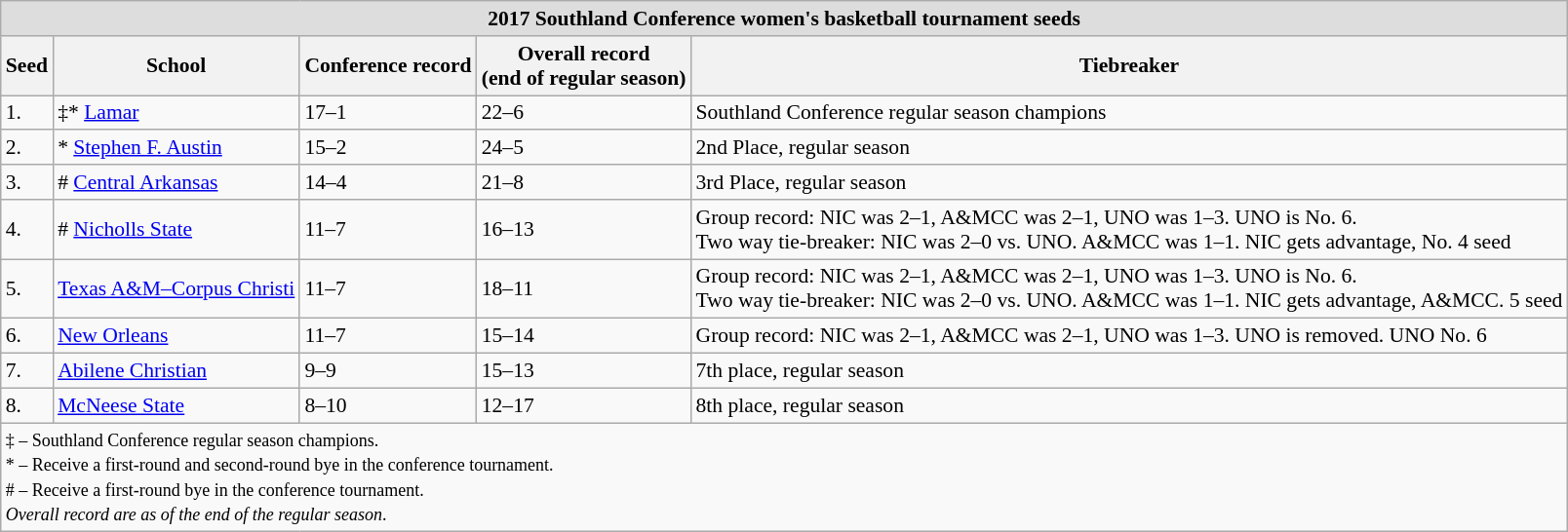<table class="wikitable" style="white-space:nowrap; font-size:90%;">
<tr>
<td colspan="7" style="text-align:center; background:#DDDDDD; font:#000000"><strong>2017 Southland Conference women's basketball tournament seeds</strong></td>
</tr>
<tr bgcolor="#efefef">
<th>Seed</th>
<th>School</th>
<th>Conference record</th>
<th>Overall record <br>(end of regular season)</th>
<th>Tiebreaker</th>
</tr>
<tr>
<td>1.</td>
<td>‡* <a href='#'>Lamar</a></td>
<td>17–1</td>
<td>22–6</td>
<td>Southland Conference regular season champions</td>
</tr>
<tr>
<td>2.</td>
<td>* <a href='#'>Stephen F. Austin</a></td>
<td>15–2</td>
<td>24–5</td>
<td>2nd Place, regular season</td>
</tr>
<tr>
<td>3.</td>
<td># <a href='#'>Central Arkansas</a></td>
<td>14–4</td>
<td>21–8</td>
<td>3rd Place, regular season</td>
</tr>
<tr>
<td>4.</td>
<td># <a href='#'>Nicholls State</a></td>
<td>11–7</td>
<td>16–13</td>
<td>Group record:  NIC was 2–1, A&MCC was 2–1, UNO was 1–3. UNO is No. 6.<br>Two way tie-breaker: NIC was 2–0 vs. UNO. A&MCC was 1–1. NIC gets advantage, No. 4 seed</td>
</tr>
<tr>
<td>5.</td>
<td><a href='#'>Texas A&M–Corpus Christi</a></td>
<td>11–7</td>
<td>18–11</td>
<td>Group record:  NIC was 2–1, A&MCC was 2–1, UNO was 1–3. UNO is No. 6.<br>Two way tie-breaker: NIC was 2–0 vs. UNO. A&MCC was 1–1. NIC gets advantage, A&MCC. 5 seed</td>
</tr>
<tr>
<td>6.</td>
<td><a href='#'>New Orleans</a></td>
<td>11–7</td>
<td>15–14</td>
<td>Group record:  NIC was 2–1, A&MCC was 2–1, UNO was 1–3. UNO is removed. UNO No. 6</td>
</tr>
<tr>
<td>7.</td>
<td><a href='#'>Abilene Christian</a></td>
<td>9–9</td>
<td>15–13</td>
<td>7th place, regular season</td>
</tr>
<tr>
<td>8.</td>
<td><a href='#'>McNeese State</a></td>
<td>8–10</td>
<td>12–17</td>
<td>8th place, regular season</td>
</tr>
<tr>
<td colspan=6 align=left><small>‡ – Southland Conference regular season champions.<br>* – Receive a first-round and second-round bye in the conference tournament.<br># – Receive a first-round bye in the conference tournament. <br><em>Overall record are as of the end of the regular season</em>.</small></td>
</tr>
</table>
